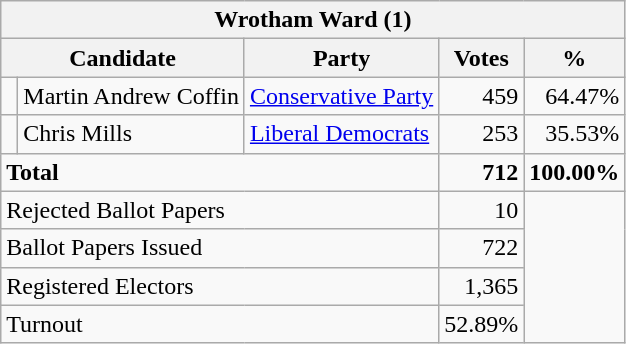<table class="wikitable" border="1" style="text-align:right; font-size:100%">
<tr>
<th align=center colspan=5>Wrotham Ward (1)</th>
</tr>
<tr>
<th align=left colspan=2>Candidate</th>
<th align=left>Party</th>
<th align=center>Votes</th>
<th align=center>%</th>
</tr>
<tr>
<td bgcolor=> </td>
<td align=left>Martin Andrew Coffin</td>
<td align=left><a href='#'>Conservative Party</a></td>
<td>459</td>
<td>64.47%</td>
</tr>
<tr>
<td bgcolor=> </td>
<td align=left>Chris Mills</td>
<td align=left><a href='#'>Liberal Democrats</a></td>
<td>253</td>
<td>35.53%</td>
</tr>
<tr>
<td align=left colspan=3><strong>Total</strong></td>
<td><strong>712</strong></td>
<td><strong>100.00%</strong></td>
</tr>
<tr>
<td align=left colspan=3>Rejected Ballot Papers</td>
<td>10</td>
<td rowspan=4></td>
</tr>
<tr>
<td align=left colspan=3>Ballot Papers Issued</td>
<td>722</td>
</tr>
<tr>
<td align=left colspan=3>Registered Electors</td>
<td>1,365</td>
</tr>
<tr>
<td align=left colspan=3>Turnout</td>
<td>52.89%</td>
</tr>
</table>
